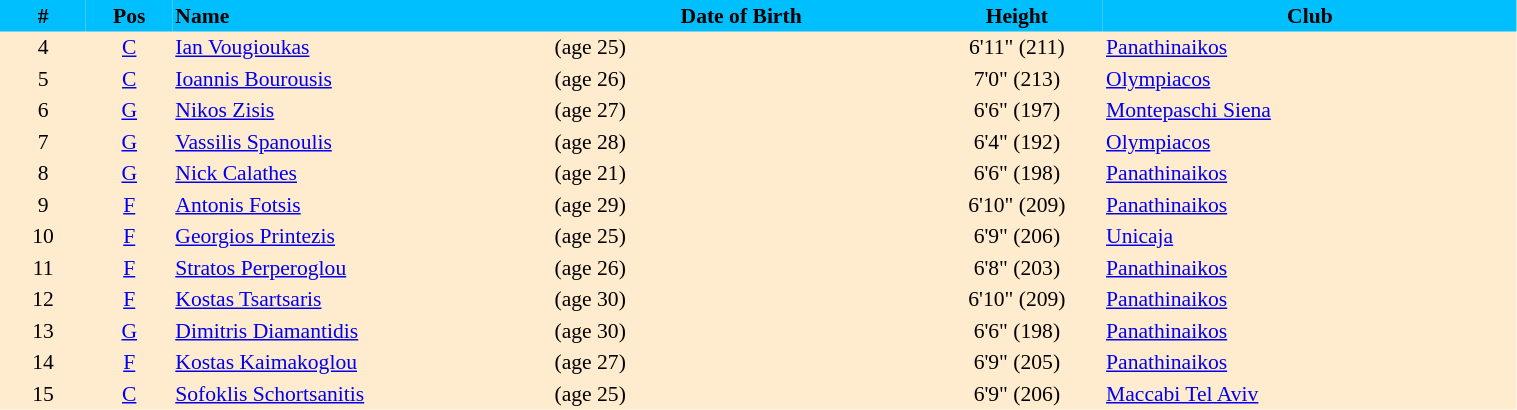<table border=0 cellpadding=2 cellspacing=0  |- bgcolor=#FFECCE style="text-align:center; font-size:90%;" width=80%>
<tr bgcolor=#00BFFF>
<th width=5%>#</th>
<th width=5%>Pos</th>
<th width=22% align=left>Name</th>
<th width=22%>Date of Birth</th>
<th width=10%>Height</th>
<th width=24%>Club</th>
</tr>
<tr>
</tr>
<tr>
<td>4</td>
<td><a href='#'>C</a></td>
<td align=left><a href='#'>Ian Vougioukas</a></td>
<td align=left> (age 25)</td>
<td>6'11" (211)</td>
<td align=left> <a href='#'>Panathinaikos</a></td>
</tr>
<tr>
<td>5</td>
<td><a href='#'>C</a></td>
<td align=left><a href='#'>Ioannis Bourousis</a></td>
<td align=left> (age 26)</td>
<td>7'0" (213)</td>
<td align=left> <a href='#'>Olympiacos</a></td>
</tr>
<tr>
<td>6</td>
<td><a href='#'>G</a></td>
<td align=left><a href='#'>Nikos Zisis</a></td>
<td align=left> (age 27)</td>
<td>6'6" (197)</td>
<td align=left> <a href='#'>Montepaschi Siena</a></td>
</tr>
<tr>
<td>7</td>
<td><a href='#'>G</a></td>
<td align=left><a href='#'>Vassilis Spanoulis</a></td>
<td align=left> (age 28)</td>
<td>6'4" (192)</td>
<td align=left> <a href='#'>Olympiacos</a></td>
</tr>
<tr>
<td>8</td>
<td><a href='#'>G</a></td>
<td align=left><a href='#'>Nick Calathes</a></td>
<td align=left> (age 21)</td>
<td>6'6" (198)</td>
<td align=left>  <a href='#'>Panathinaikos</a></td>
</tr>
<tr>
<td>9</td>
<td><a href='#'>F</a></td>
<td align=left><a href='#'>Antonis Fotsis</a></td>
<td align=left> (age 29)</td>
<td>6'10" (209)</td>
<td align=left> <a href='#'>Panathinaikos</a></td>
</tr>
<tr>
<td>10</td>
<td><a href='#'>F</a></td>
<td align=left><a href='#'>Georgios Printezis</a></td>
<td align=left> (age 25)</td>
<td>6'9" (206)</td>
<td align=left> <a href='#'>Unicaja</a></td>
</tr>
<tr>
<td>11</td>
<td><a href='#'>F</a></td>
<td align=left><a href='#'>Stratos Perperoglou</a></td>
<td align=left> (age 26)</td>
<td>6'8" (203)</td>
<td align=left> <a href='#'>Panathinaikos</a></td>
</tr>
<tr>
<td>12</td>
<td><a href='#'>F</a></td>
<td align=left><a href='#'>Kostas Tsartsaris</a></td>
<td align=left> (age 30)</td>
<td>6'10" (209)</td>
<td align=left> <a href='#'>Panathinaikos</a></td>
</tr>
<tr>
<td>13</td>
<td><a href='#'>G</a></td>
<td align=left><a href='#'>Dimitris Diamantidis</a></td>
<td align=left> (age 30)</td>
<td>6'6" (198)</td>
<td align=left> <a href='#'>Panathinaikos</a></td>
</tr>
<tr>
<td>14</td>
<td><a href='#'>F</a></td>
<td align=left><a href='#'>Kostas Kaimakoglou</a></td>
<td align=left> (age 27)</td>
<td>6'9" (205)</td>
<td align=left> <a href='#'>Panathinaikos</a></td>
</tr>
<tr>
<td>15</td>
<td><a href='#'>C</a></td>
<td align=left><a href='#'>Sofoklis Schortsanitis</a></td>
<td align=left> (age 25)</td>
<td>6'9" (206)</td>
<td align=left> <a href='#'>Maccabi Tel Aviv</a></td>
</tr>
</table>
